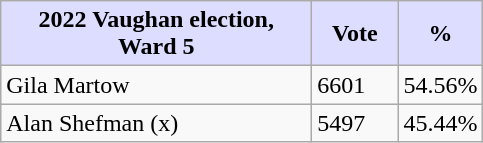<table class="wikitable">
<tr>
<th style="background:#ddf; width:200px;">2022 Vaughan election,<br> Ward 5</th>
<th style="background:#ddf; width:50px;">Vote</th>
<th style="background:#ddf; width:30px;">%</th>
</tr>
<tr>
<td>Gila Martow</td>
<td>6601</td>
<td>54.56%</td>
</tr>
<tr>
<td>Alan Shefman (x)</td>
<td>5497</td>
<td>45.44%</td>
</tr>
</table>
